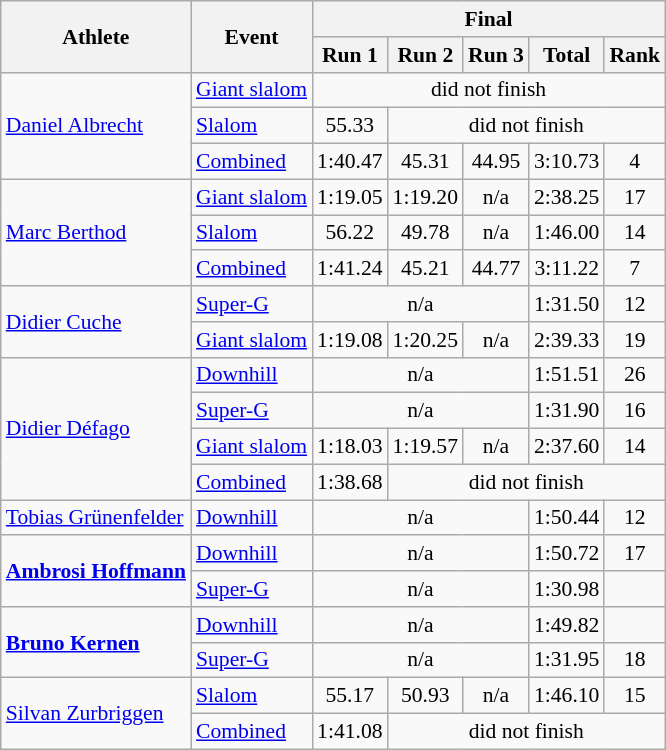<table class="wikitable" style="font-size:90%">
<tr>
<th rowspan="2">Athlete</th>
<th rowspan="2">Event</th>
<th colspan="5">Final</th>
</tr>
<tr>
<th>Run 1</th>
<th>Run 2</th>
<th>Run 3</th>
<th>Total</th>
<th>Rank</th>
</tr>
<tr>
<td rowspan=3><a href='#'>Daniel Albrecht</a></td>
<td><a href='#'>Giant slalom</a></td>
<td colspan=5 align="center">did not finish</td>
</tr>
<tr>
<td><a href='#'>Slalom</a></td>
<td align="center">55.33</td>
<td colspan=4 align="center">did not finish</td>
</tr>
<tr>
<td><a href='#'>Combined</a></td>
<td align="center">1:40.47</td>
<td align="center">45.31</td>
<td align="center">44.95</td>
<td align="center">3:10.73</td>
<td align="center">4</td>
</tr>
<tr>
<td rowspan=3><a href='#'>Marc Berthod</a></td>
<td><a href='#'>Giant slalom</a></td>
<td align="center">1:19.05</td>
<td align="center">1:19.20</td>
<td align="center">n/a</td>
<td align="center">2:38.25</td>
<td align="center">17</td>
</tr>
<tr>
<td><a href='#'>Slalom</a></td>
<td align="center">56.22</td>
<td align="center">49.78</td>
<td align="center">n/a</td>
<td align="center">1:46.00</td>
<td align="center">14</td>
</tr>
<tr>
<td><a href='#'>Combined</a></td>
<td align="center">1:41.24</td>
<td align="center">45.21</td>
<td align="center">44.77</td>
<td align="center">3:11.22</td>
<td align="center">7</td>
</tr>
<tr>
<td rowspan=2><a href='#'>Didier Cuche</a></td>
<td><a href='#'>Super-G</a></td>
<td colspan=3 align="center">n/a</td>
<td align="center">1:31.50</td>
<td align="center">12</td>
</tr>
<tr>
<td><a href='#'>Giant slalom</a></td>
<td align="center">1:19.08</td>
<td align="center">1:20.25</td>
<td align="center">n/a</td>
<td align="center">2:39.33</td>
<td align="center">19</td>
</tr>
<tr>
<td rowspan=4><a href='#'>Didier Défago</a></td>
<td><a href='#'>Downhill</a></td>
<td colspan=3 align="center">n/a</td>
<td align="center">1:51.51</td>
<td align="center">26</td>
</tr>
<tr>
<td><a href='#'>Super-G</a></td>
<td colspan=3 align="center">n/a</td>
<td align="center">1:31.90</td>
<td align="center">16</td>
</tr>
<tr>
<td><a href='#'>Giant slalom</a></td>
<td align="center">1:18.03</td>
<td align="center">1:19.57</td>
<td align="center">n/a</td>
<td align="center">2:37.60</td>
<td align="center">14</td>
</tr>
<tr>
<td><a href='#'>Combined</a></td>
<td align="center">1:38.68</td>
<td colspan=4 align="center">did not finish</td>
</tr>
<tr>
<td><a href='#'>Tobias Grünenfelder</a></td>
<td><a href='#'>Downhill</a></td>
<td colspan=3 align="center">n/a</td>
<td align="center">1:50.44</td>
<td align="center">12</td>
</tr>
<tr>
<td rowspan=2><strong><a href='#'>Ambrosi Hoffmann</a></strong></td>
<td><a href='#'>Downhill</a></td>
<td colspan=3 align="center">n/a</td>
<td align="center">1:50.72</td>
<td align="center">17</td>
</tr>
<tr>
<td><a href='#'>Super-G</a></td>
<td colspan=3 align="center">n/a</td>
<td align="center">1:30.98</td>
<td align="center"></td>
</tr>
<tr>
<td rowspan=2><strong><a href='#'>Bruno Kernen</a></strong></td>
<td><a href='#'>Downhill</a></td>
<td colspan=3 align="center">n/a</td>
<td align="center">1:49.82</td>
<td align="center"></td>
</tr>
<tr>
<td><a href='#'>Super-G</a></td>
<td colspan=3 align="center">n/a</td>
<td align="center">1:31.95</td>
<td align="center">18</td>
</tr>
<tr>
<td rowspan=2><a href='#'>Silvan Zurbriggen</a></td>
<td><a href='#'>Slalom</a></td>
<td align="center">55.17</td>
<td align="center">50.93</td>
<td align="center">n/a</td>
<td align="center">1:46.10</td>
<td align="center">15</td>
</tr>
<tr>
<td><a href='#'>Combined</a></td>
<td align="center">1:41.08</td>
<td colspan=4 align="center">did not finish</td>
</tr>
</table>
